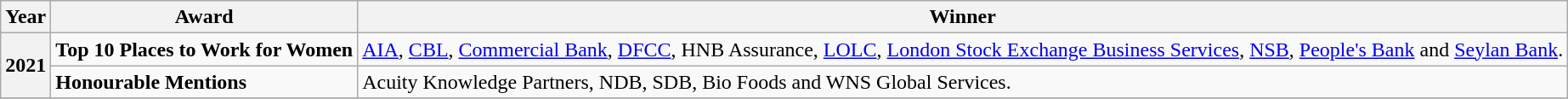<table class="wikitable">
<tr>
<th>Year</th>
<th>Award</th>
<th>Winner</th>
</tr>
<tr>
<th rowspan="2">2021</th>
<td><strong>Top 10 Places to Work for Women</strong></td>
<td><a href='#'>AIA</a>, <a href='#'>CBL</a>, <a href='#'>Commercial Bank</a>, <a href='#'>DFCC</a>, HNB Assurance, <a href='#'>LOLC</a>, <a href='#'>London Stock Exchange Business Services</a>, <a href='#'>NSB</a>, <a href='#'>People's Bank</a> and <a href='#'>Seylan Bank</a>.</td>
</tr>
<tr>
<td><strong>Honourable Mentions</strong></td>
<td>Acuity Knowledge Partners, NDB, SDB, Bio Foods and WNS Global Services.</td>
</tr>
<tr>
</tr>
</table>
